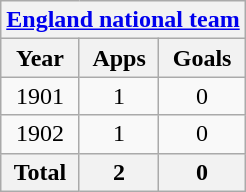<table class="wikitable" style="text-align:center">
<tr>
<th colspan=3><a href='#'>England national team</a></th>
</tr>
<tr>
<th>Year</th>
<th>Apps</th>
<th>Goals</th>
</tr>
<tr>
<td>1901</td>
<td>1</td>
<td>0</td>
</tr>
<tr>
<td>1902</td>
<td>1</td>
<td>0</td>
</tr>
<tr>
<th>Total</th>
<th>2</th>
<th>0</th>
</tr>
</table>
